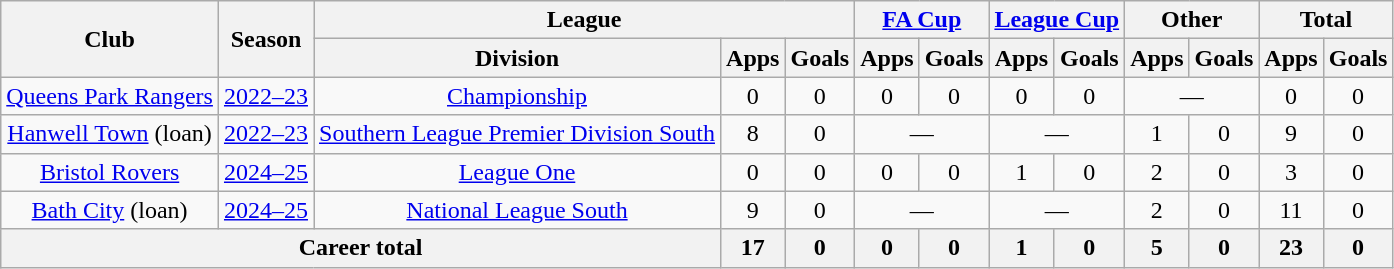<table class="wikitable" style="text-align: center">
<tr>
<th rowspan="2">Club</th>
<th rowspan="2">Season</th>
<th colspan="3">League</th>
<th colspan="2"><a href='#'>FA Cup</a></th>
<th colspan="2"><a href='#'>League Cup</a></th>
<th colspan="2">Other</th>
<th colspan="2">Total</th>
</tr>
<tr>
<th>Division</th>
<th>Apps</th>
<th>Goals</th>
<th>Apps</th>
<th>Goals</th>
<th>Apps</th>
<th>Goals</th>
<th>Apps</th>
<th>Goals</th>
<th>Apps</th>
<th>Goals</th>
</tr>
<tr>
<td><a href='#'>Queens Park Rangers</a></td>
<td><a href='#'>2022–23</a></td>
<td><a href='#'>Championship</a></td>
<td>0</td>
<td>0</td>
<td>0</td>
<td>0</td>
<td>0</td>
<td>0</td>
<td colspan="2">—</td>
<td>0</td>
<td>0</td>
</tr>
<tr>
<td><a href='#'>Hanwell Town</a> (loan)</td>
<td><a href='#'>2022–23</a></td>
<td><a href='#'>Southern League Premier Division South</a></td>
<td>8</td>
<td>0</td>
<td colspan="2">—</td>
<td colspan="2">—</td>
<td>1</td>
<td>0</td>
<td>9</td>
<td>0</td>
</tr>
<tr>
<td><a href='#'>Bristol Rovers</a></td>
<td><a href='#'>2024–25</a></td>
<td><a href='#'>League One</a></td>
<td>0</td>
<td>0</td>
<td>0</td>
<td>0</td>
<td>1</td>
<td>0</td>
<td>2</td>
<td>0</td>
<td>3</td>
<td>0</td>
</tr>
<tr>
<td><a href='#'>Bath City</a> (loan)</td>
<td><a href='#'>2024–25</a></td>
<td><a href='#'>National League South</a></td>
<td>9</td>
<td>0</td>
<td colspan="2">—</td>
<td colspan="2">—</td>
<td>2</td>
<td>0</td>
<td>11</td>
<td>0</td>
</tr>
<tr>
<th colspan="3">Career total</th>
<th>17</th>
<th>0</th>
<th>0</th>
<th>0</th>
<th>1</th>
<th>0</th>
<th>5</th>
<th>0</th>
<th>23</th>
<th>0</th>
</tr>
</table>
